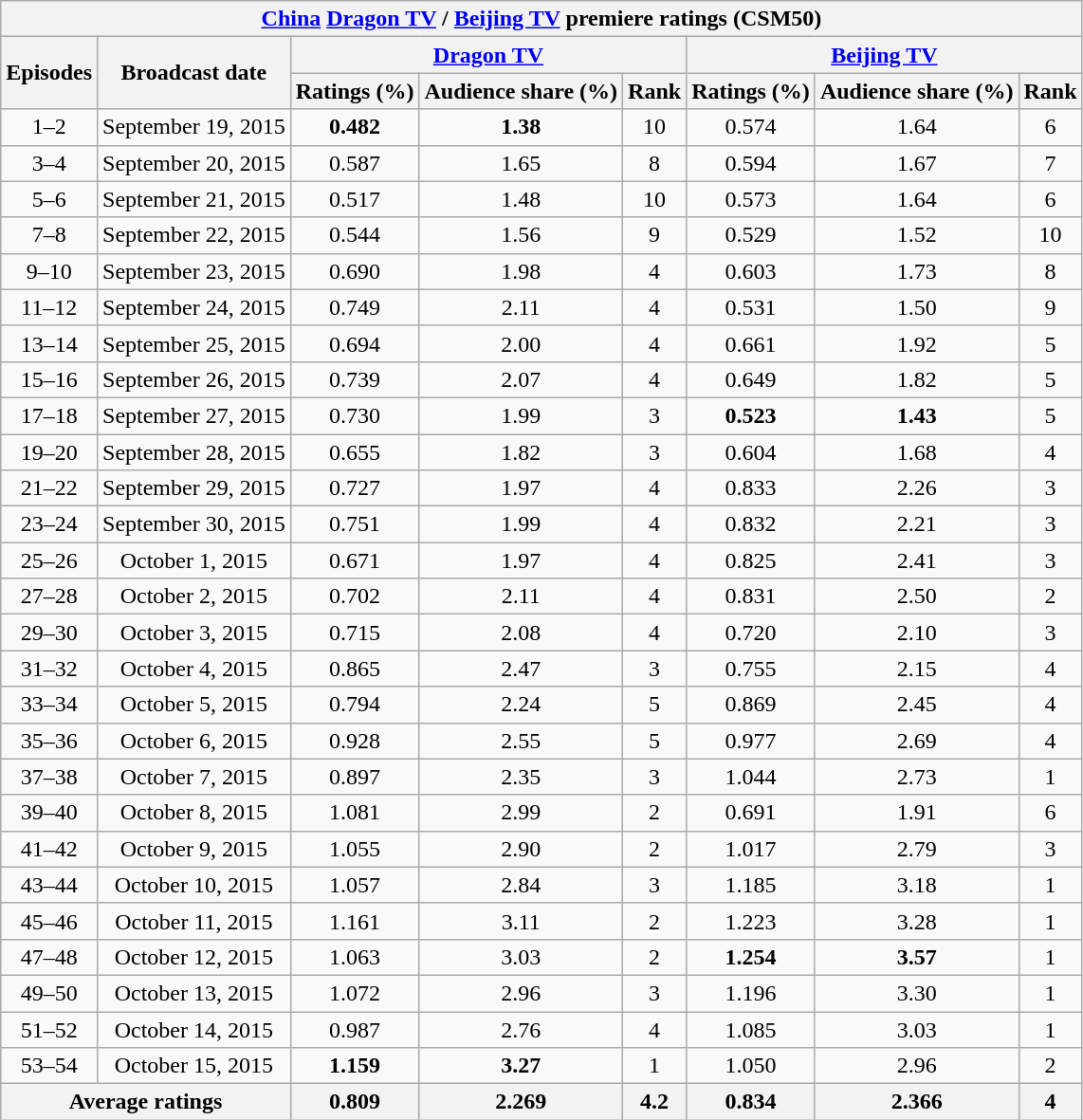<table class="wikitable sortable mw-collapsible mw-collapsed jquery-tablesorter" style="text-align:center">
<tr>
<th colspan="8"><strong><a href='#'>China</a> <a href='#'>Dragon TV</a> / <a href='#'>Beijing TV</a> premiere ratings (CSM50)</strong></th>
</tr>
<tr>
<th rowspan="2"><strong>Episodes</strong></th>
<th rowspan="2"><strong>Broadcast date</strong></th>
<th colspan="3"><strong><a href='#'>Dragon TV</a></strong></th>
<th colspan="3"><strong><a href='#'>Beijing TV</a></strong></th>
</tr>
<tr>
<th><strong>Ratings (%)</strong></th>
<th><strong>Audience share (%)</strong></th>
<th><strong>Rank</strong></th>
<th><strong>Ratings (%)</strong></th>
<th><strong>Audience share (%)</strong></th>
<th><strong>Rank</strong></th>
</tr>
<tr>
<td>1–2</td>
<td>September 19, 2015</td>
<td><strong><span>0.482</span></strong></td>
<td><strong><span>1.38</span></strong></td>
<td>10</td>
<td>0.574</td>
<td>1.64</td>
<td>6</td>
</tr>
<tr>
<td>3–4</td>
<td>September 20, 2015</td>
<td>0.587</td>
<td>1.65</td>
<td>8</td>
<td>0.594</td>
<td>1.67</td>
<td>7</td>
</tr>
<tr>
<td>5–6</td>
<td>September 21, 2015</td>
<td>0.517</td>
<td>1.48</td>
<td>10</td>
<td>0.573</td>
<td>1.64</td>
<td>6</td>
</tr>
<tr>
<td>7–8</td>
<td>September 22, 2015</td>
<td>0.544</td>
<td>1.56</td>
<td>9</td>
<td>0.529</td>
<td>1.52</td>
<td>10</td>
</tr>
<tr>
<td>9–10</td>
<td>September 23, 2015</td>
<td>0.690</td>
<td>1.98</td>
<td>4</td>
<td>0.603</td>
<td>1.73</td>
<td>8</td>
</tr>
<tr>
<td>11–12</td>
<td>September 24, 2015</td>
<td>0.749</td>
<td>2.11</td>
<td>4</td>
<td>0.531</td>
<td>1.50</td>
<td>9</td>
</tr>
<tr>
<td>13–14</td>
<td>September 25, 2015</td>
<td>0.694</td>
<td>2.00</td>
<td>4</td>
<td>0.661</td>
<td>1.92</td>
<td>5</td>
</tr>
<tr>
<td>15–16</td>
<td>September 26, 2015</td>
<td>0.739</td>
<td>2.07</td>
<td>4</td>
<td>0.649</td>
<td>1.82</td>
<td>5</td>
</tr>
<tr>
<td>17–18</td>
<td>September 27, 2015</td>
<td>0.730</td>
<td>1.99</td>
<td>3</td>
<td><strong><span>0.523</span></strong></td>
<td><strong><span>1.43</span></strong></td>
<td>5</td>
</tr>
<tr>
<td>19–20</td>
<td>September 28, 2015</td>
<td>0.655</td>
<td>1.82</td>
<td>3</td>
<td>0.604</td>
<td>1.68</td>
<td>4</td>
</tr>
<tr>
<td>21–22</td>
<td>September 29, 2015</td>
<td>0.727</td>
<td>1.97</td>
<td>4</td>
<td>0.833</td>
<td>2.26</td>
<td>3</td>
</tr>
<tr>
<td>23–24</td>
<td>September 30, 2015</td>
<td>0.751</td>
<td>1.99</td>
<td>4</td>
<td>0.832</td>
<td>2.21</td>
<td>3</td>
</tr>
<tr>
<td>25–26</td>
<td>October 1, 2015</td>
<td>0.671</td>
<td>1.97</td>
<td>4</td>
<td>0.825</td>
<td>2.41</td>
<td>3</td>
</tr>
<tr>
<td>27–28</td>
<td>October 2, 2015</td>
<td>0.702</td>
<td>2.11</td>
<td>4</td>
<td>0.831</td>
<td>2.50</td>
<td>2</td>
</tr>
<tr>
<td>29–30</td>
<td>October 3, 2015</td>
<td>0.715</td>
<td>2.08</td>
<td>4</td>
<td>0.720</td>
<td>2.10</td>
<td>3</td>
</tr>
<tr>
<td>31–32</td>
<td>October 4, 2015</td>
<td>0.865</td>
<td>2.47</td>
<td>3</td>
<td>0.755</td>
<td>2.15</td>
<td>4</td>
</tr>
<tr>
<td>33–34</td>
<td>October 5, 2015</td>
<td>0.794</td>
<td>2.24</td>
<td>5</td>
<td>0.869</td>
<td>2.45</td>
<td>4</td>
</tr>
<tr>
<td>35–36</td>
<td>October 6, 2015</td>
<td>0.928</td>
<td>2.55</td>
<td>5</td>
<td>0.977</td>
<td>2.69</td>
<td>4</td>
</tr>
<tr>
<td>37–38</td>
<td>October 7, 2015</td>
<td>0.897</td>
<td>2.35</td>
<td>3</td>
<td>1.044</td>
<td>2.73</td>
<td>1</td>
</tr>
<tr>
<td>39–40</td>
<td>October 8, 2015</td>
<td>1.081</td>
<td>2.99</td>
<td>2</td>
<td>0.691</td>
<td>1.91</td>
<td>6</td>
</tr>
<tr>
<td>41–42</td>
<td>October 9, 2015</td>
<td>1.055</td>
<td>2.90</td>
<td>2</td>
<td>1.017</td>
<td>2.79</td>
<td>3</td>
</tr>
<tr>
<td>43–44</td>
<td>October 10, 2015</td>
<td>1.057</td>
<td>2.84</td>
<td>3</td>
<td>1.185</td>
<td>3.18</td>
<td>1</td>
</tr>
<tr>
<td>45–46</td>
<td>October 11, 2015</td>
<td>1.161</td>
<td>3.11</td>
<td>2</td>
<td>1.223</td>
<td>3.28</td>
<td>1</td>
</tr>
<tr>
<td>47–48</td>
<td>October 12, 2015</td>
<td>1.063</td>
<td>3.03</td>
<td>2</td>
<td><strong><span>1.254</span></strong></td>
<td><strong><span>3.57</span></strong></td>
<td>1</td>
</tr>
<tr>
<td>49–50</td>
<td>October 13, 2015</td>
<td>1.072</td>
<td>2.96</td>
<td>3</td>
<td>1.196</td>
<td>3.30</td>
<td>1</td>
</tr>
<tr>
<td>51–52</td>
<td>October 14, 2015</td>
<td>0.987</td>
<td>2.76</td>
<td>4</td>
<td>1.085</td>
<td>3.03</td>
<td>1</td>
</tr>
<tr>
<td>53–54</td>
<td>October 15, 2015</td>
<td><strong><span>1.159</span></strong></td>
<td><strong><span>3.27</span></strong></td>
<td>1</td>
<td>1.050</td>
<td>2.96</td>
<td>2</td>
</tr>
<tr>
<th colspan="2">Average ratings</th>
<th>0.809</th>
<th>2.269</th>
<th>4.2</th>
<th>0.834</th>
<th>2.366</th>
<th>4</th>
</tr>
</table>
